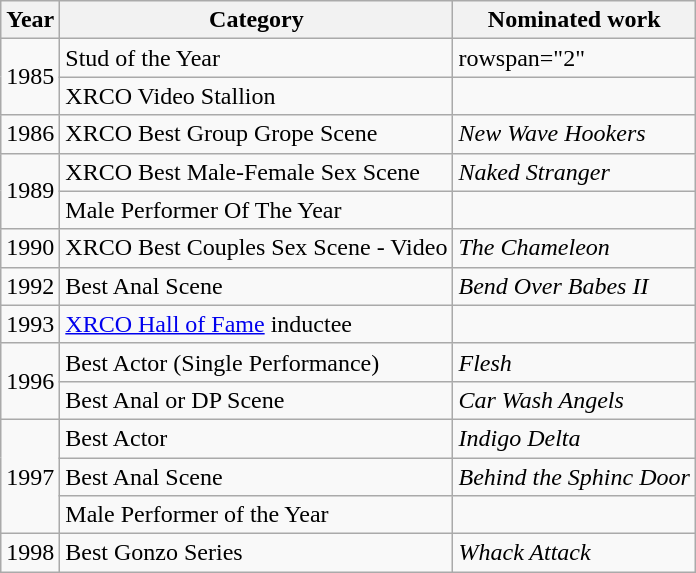<table class="wikitable">
<tr>
<th>Year</th>
<th>Category</th>
<th>Nominated work</th>
</tr>
<tr>
<td rowspan="2">1985</td>
<td>Stud of the Year</td>
<td>rowspan="2" </td>
</tr>
<tr>
<td>XRCO Video Stallion</td>
</tr>
<tr>
<td>1986</td>
<td>XRCO Best Group Grope Scene</td>
<td><em>New Wave Hookers</em></td>
</tr>
<tr>
<td rowspan="2">1989</td>
<td>XRCO Best Male-Female Sex Scene</td>
<td><em>Naked Stranger</em></td>
</tr>
<tr>
<td>Male Performer Of The Year</td>
<td></td>
</tr>
<tr>
<td>1990</td>
<td>XRCO Best Couples Sex Scene - Video</td>
<td><em>The Chameleon</em></td>
</tr>
<tr>
<td>1992</td>
<td>Best Anal Scene</td>
<td><em>Bend Over Babes II</em></td>
</tr>
<tr>
<td>1993</td>
<td><a href='#'>XRCO Hall of Fame</a> inductee</td>
<td></td>
</tr>
<tr>
<td rowspan="2">1996</td>
<td>Best Actor (Single Performance)</td>
<td><em>Flesh</em></td>
</tr>
<tr>
<td>Best Anal or DP Scene</td>
<td><em>Car Wash Angels</em></td>
</tr>
<tr>
<td rowspan="3">1997</td>
<td>Best Actor</td>
<td><em>Indigo Delta</em></td>
</tr>
<tr>
<td>Best Anal Scene</td>
<td><em>Behind the Sphinc Door</em></td>
</tr>
<tr>
<td>Male Performer of the Year</td>
<td></td>
</tr>
<tr>
<td>1998</td>
<td>Best Gonzo Series</td>
<td><em>Whack Attack</em></td>
</tr>
</table>
